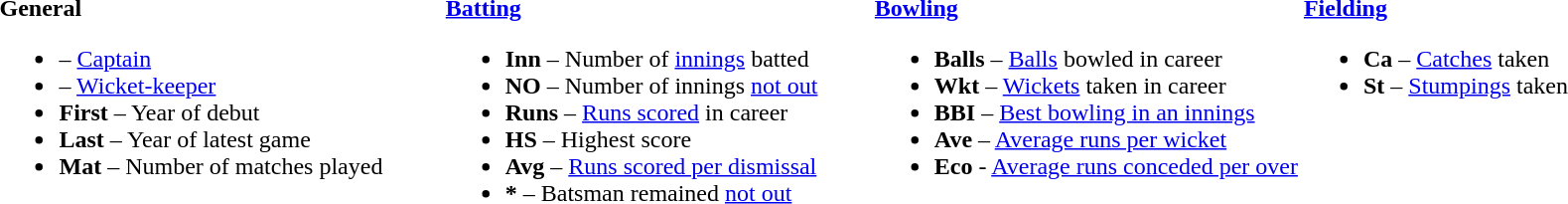<table>
<tr>
<td valign="top" style="width:26%"><br><strong>General</strong><ul><li> – <a href='#'>Captain</a></li><li> – <a href='#'>Wicket-keeper</a></li><li><strong>First</strong> – Year of debut</li><li><strong>Last</strong> – Year of latest game</li><li><strong>Mat</strong> – Number of matches played</li></ul></td>
<td valign="top" style="width:25%"><br><strong><a href='#'>Batting</a></strong><ul><li><strong>Inn</strong> – Number of <a href='#'>innings</a> batted</li><li><strong>NO</strong> – Number of innings <a href='#'>not out</a></li><li><strong>Runs</strong> – <a href='#'>Runs scored</a> in career</li><li><strong>HS</strong> – Highest score</li><li><strong>Avg</strong> – <a href='#'>Runs scored per dismissal</a></li><li><strong>*</strong> – Batsman remained <a href='#'>not out</a></li></ul></td>
<td valign="top" style="width:25%"><br><strong><a href='#'>Bowling</a></strong><ul><li><strong>Balls</strong> – <a href='#'>Balls</a> bowled in career</li><li><strong>Wkt</strong> – <a href='#'>Wickets</a> taken in career</li><li><strong>BBI</strong> – <a href='#'>Best bowling in an innings</a></li><li><strong>Ave</strong> – <a href='#'>Average runs per wicket</a></li><li><strong>Eco</strong> - <a href='#'>Average runs conceded per over</a></li></ul></td>
<td valign="top" style="width:24%"><br><strong><a href='#'>Fielding</a></strong><ul><li><strong>Ca</strong> – <a href='#'>Catches</a> taken</li><li><strong>St</strong> – <a href='#'>Stumpings</a> taken</li></ul></td>
</tr>
</table>
